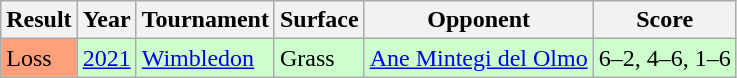<table class="sortable wikitable">
<tr>
<th>Result</th>
<th>Year</th>
<th>Tournament</th>
<th>Surface</th>
<th>Opponent</th>
<th class="unsortable">Score</th>
</tr>
<tr bgcolor=ccffcc>
<td bgcolor=ffa07a>Loss</td>
<td><a href='#'>2021</a></td>
<td><a href='#'>Wimbledon</a></td>
<td>Grass</td>
<td> <a href='#'>Ane Mintegi del Olmo</a></td>
<td>6–2, 4–6, 1–6</td>
</tr>
</table>
